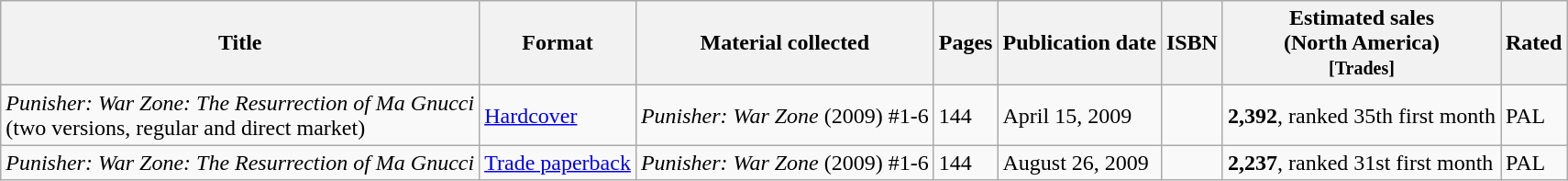<table class="wikitable">
<tr>
<th>Title</th>
<th>Format</th>
<th>Material collected</th>
<th>Pages</th>
<th>Publication date</th>
<th>ISBN</th>
<th>Estimated sales<br>(North America)<br><small>[Trades]</small></th>
<th>Rated</th>
</tr>
<tr>
<td><em>Punisher: War Zone: The Resurrection of Ma Gnucci</em><br>(two versions, regular and direct market)</td>
<td><a href='#'>Hardcover</a></td>
<td><em>Punisher: War Zone</em> (2009) #1-6</td>
<td>144</td>
<td>April 15, 2009</td>
<td></td>
<td><strong>2,392</strong>, ranked 35th first month</td>
<td>PAL</td>
</tr>
<tr>
<td><em>Punisher: War Zone: The Resurrection of Ma Gnucci</em></td>
<td><a href='#'>Trade paperback</a></td>
<td><em>Punisher: War Zone</em> (2009) #1-6</td>
<td>144</td>
<td>August 26, 2009</td>
<td><br></td>
<td><strong>2,237</strong>, ranked 31st first month</td>
<td>PAL</td>
</tr>
</table>
